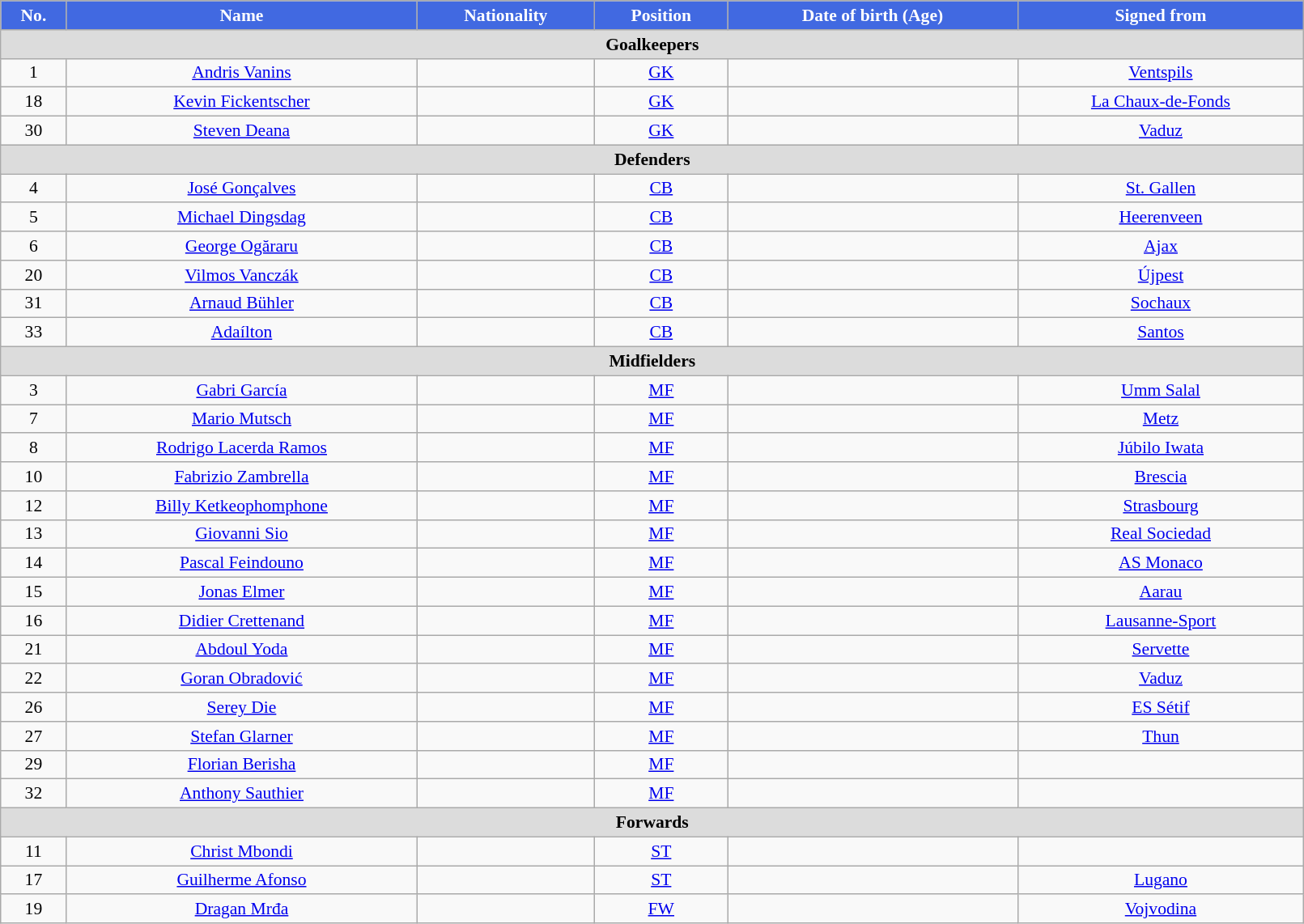<table class="wikitable"  style="text-align:center; font-size:90%; width:85%;">
<tr>
<th style="background:#4169E1; color:white; text-align:center;">No.</th>
<th style="background:#4169E1; color:white; text-align:center;">Name</th>
<th style="background:#4169E1; color:white; text-align:center;">Nationality</th>
<th style="background:#4169E1; color:white; text-align:center;">Position</th>
<th style="background:#4169E1; color:white; text-align:center;">Date of birth (Age)</th>
<th style="background:#4169E1; color:white; text-align:center;">Signed from</th>
</tr>
<tr>
<th colspan="11"  style="background:#dcdcdc; text-align:center;">Goalkeepers</th>
</tr>
<tr>
<td>1</td>
<td><a href='#'>Andris Vanins</a></td>
<td></td>
<td><a href='#'>GK</a></td>
<td></td>
<td><a href='#'>Ventspils</a></td>
</tr>
<tr>
<td>18</td>
<td><a href='#'>Kevin Fickentscher</a></td>
<td></td>
<td><a href='#'>GK</a></td>
<td></td>
<td><a href='#'>La Chaux-de-Fonds</a></td>
</tr>
<tr>
<td>30</td>
<td><a href='#'>Steven Deana</a></td>
<td></td>
<td><a href='#'>GK</a></td>
<td></td>
<td><a href='#'>Vaduz</a></td>
</tr>
<tr>
<th colspan="11"  style="background:#dcdcdc; text-align:center;">Defenders</th>
</tr>
<tr>
<td>4</td>
<td><a href='#'>José Gonçalves</a></td>
<td></td>
<td><a href='#'>CB</a></td>
<td></td>
<td><a href='#'>St. Gallen</a></td>
</tr>
<tr>
<td>5</td>
<td><a href='#'>Michael Dingsdag</a></td>
<td></td>
<td><a href='#'>CB</a></td>
<td></td>
<td><a href='#'>Heerenveen</a></td>
</tr>
<tr>
<td>6</td>
<td><a href='#'>George Ogăraru</a></td>
<td></td>
<td><a href='#'>CB</a></td>
<td></td>
<td><a href='#'>Ajax</a></td>
</tr>
<tr>
<td>20</td>
<td><a href='#'>Vilmos Vanczák</a></td>
<td></td>
<td><a href='#'>CB</a></td>
<td></td>
<td><a href='#'>Újpest</a></td>
</tr>
<tr>
<td>31</td>
<td><a href='#'>Arnaud Bühler</a></td>
<td></td>
<td><a href='#'>CB</a></td>
<td></td>
<td><a href='#'>Sochaux</a></td>
</tr>
<tr>
<td>33</td>
<td><a href='#'>Adaílton</a></td>
<td></td>
<td><a href='#'>CB</a></td>
<td></td>
<td><a href='#'>Santos</a></td>
</tr>
<tr>
<th colspan="11"  style="background:#dcdcdc; text-align:center;">Midfielders</th>
</tr>
<tr>
<td>3</td>
<td><a href='#'>Gabri García</a></td>
<td></td>
<td><a href='#'>MF</a></td>
<td></td>
<td><a href='#'>Umm Salal</a></td>
</tr>
<tr>
<td>7</td>
<td><a href='#'>Mario Mutsch</a></td>
<td></td>
<td><a href='#'>MF</a></td>
<td></td>
<td><a href='#'>Metz</a></td>
</tr>
<tr>
<td>8</td>
<td><a href='#'>Rodrigo Lacerda Ramos</a></td>
<td></td>
<td><a href='#'>MF</a></td>
<td></td>
<td><a href='#'>Júbilo Iwata</a></td>
</tr>
<tr>
<td>10</td>
<td><a href='#'>Fabrizio Zambrella</a></td>
<td></td>
<td><a href='#'>MF</a></td>
<td></td>
<td><a href='#'>Brescia</a></td>
</tr>
<tr>
<td>12</td>
<td><a href='#'>Billy Ketkeophomphone</a></td>
<td></td>
<td><a href='#'>MF</a></td>
<td></td>
<td><a href='#'>Strasbourg</a></td>
</tr>
<tr>
<td>13</td>
<td><a href='#'>Giovanni Sio</a></td>
<td></td>
<td><a href='#'>MF</a></td>
<td></td>
<td><a href='#'>Real Sociedad</a></td>
</tr>
<tr>
<td>14</td>
<td><a href='#'>Pascal Feindouno</a></td>
<td></td>
<td><a href='#'>MF</a></td>
<td></td>
<td><a href='#'>AS Monaco</a></td>
</tr>
<tr>
<td>15</td>
<td><a href='#'>Jonas Elmer</a></td>
<td></td>
<td><a href='#'>MF</a></td>
<td></td>
<td><a href='#'>Aarau</a></td>
</tr>
<tr>
<td>16</td>
<td><a href='#'>Didier Crettenand</a></td>
<td></td>
<td><a href='#'>MF</a></td>
<td></td>
<td><a href='#'>Lausanne-Sport</a></td>
</tr>
<tr>
<td>21</td>
<td><a href='#'>Abdoul Yoda</a></td>
<td></td>
<td><a href='#'>MF</a></td>
<td></td>
<td><a href='#'>Servette</a></td>
</tr>
<tr>
<td>22</td>
<td><a href='#'>Goran Obradović</a></td>
<td></td>
<td><a href='#'>MF</a></td>
<td></td>
<td><a href='#'>Vaduz</a></td>
</tr>
<tr>
<td>26</td>
<td><a href='#'>Serey Die</a></td>
<td></td>
<td><a href='#'>MF</a></td>
<td></td>
<td><a href='#'>ES Sétif</a></td>
</tr>
<tr>
<td>27</td>
<td><a href='#'>Stefan Glarner</a></td>
<td></td>
<td><a href='#'>MF</a></td>
<td></td>
<td><a href='#'>Thun</a></td>
</tr>
<tr>
<td>29</td>
<td><a href='#'>Florian Berisha</a></td>
<td></td>
<td><a href='#'>MF</a></td>
<td></td>
<td></td>
</tr>
<tr>
<td>32</td>
<td><a href='#'>Anthony Sauthier</a></td>
<td></td>
<td><a href='#'>MF</a></td>
<td></td>
<td></td>
</tr>
<tr>
<th colspan="11"  style="background:#dcdcdc; text-align:center;">Forwards</th>
</tr>
<tr>
<td>11</td>
<td><a href='#'>Christ Mbondi</a></td>
<td></td>
<td><a href='#'>ST</a></td>
<td></td>
<td></td>
</tr>
<tr>
<td>17</td>
<td><a href='#'>Guilherme Afonso</a></td>
<td></td>
<td><a href='#'>ST</a></td>
<td></td>
<td><a href='#'>Lugano</a></td>
</tr>
<tr>
<td>19</td>
<td><a href='#'>Dragan Mrđa</a></td>
<td></td>
<td><a href='#'>FW</a></td>
<td></td>
<td><a href='#'>Vojvodina</a></td>
</tr>
</table>
